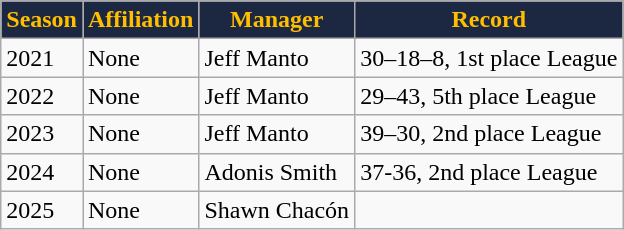<table - class="wikitable">
<tr>
<th style="background:#1c2841; color:#FFBF00;">Season</th>
<th style="background:#1c2841; color:#FFBF00;">Affiliation</th>
<th style="background:#1c2841; color:#FFBF00;">Manager</th>
<th style="background:#1c2841; color:#FFBF00;">Record</th>
</tr>
<tr>
<td>2021</td>
<td>None</td>
<td>Jeff Manto</td>
<td>30–18–8, 1st place League</td>
</tr>
<tr>
<td>2022</td>
<td>None</td>
<td>Jeff Manto</td>
<td>29–43, 5th place League</td>
</tr>
<tr>
<td>2023</td>
<td>None</td>
<td>Jeff Manto</td>
<td>39–30, 2nd place League</td>
</tr>
<tr>
<td>2024</td>
<td>None</td>
<td>Adonis Smith</td>
<td>37-36, 2nd place League</td>
</tr>
<tr>
<td>2025</td>
<td>None</td>
<td>Shawn Chacón</td>
<td></td>
</tr>
</table>
